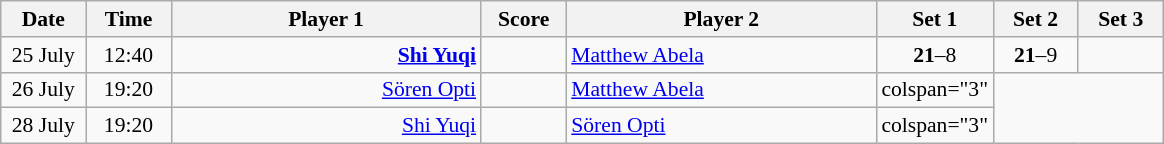<table class="wikitable" style="font-size:90%; text-align:center">
<tr>
<th width="50">Date</th>
<th width="50">Time</th>
<th width="200">Player 1</th>
<th width="50">Score</th>
<th width="200">Player 2</th>
<th width="50">Set 1</th>
<th width="50">Set 2</th>
<th width="50">Set 3</th>
</tr>
<tr>
<td>25 July</td>
<td>12:40</td>
<td align="right"><strong><a href='#'>Shi Yuqi</a> </strong></td>
<td> </td>
<td align="left"> <a href='#'>Matthew Abela</a></td>
<td><strong>21</strong>–8</td>
<td><strong>21</strong>–9</td>
<td></td>
</tr>
<tr>
<td>26 July</td>
<td>19:20</td>
<td align="right"><a href='#'>Sören Opti</a> </td>
<td> </td>
<td align="left"> <a href='#'>Matthew Abela</a></td>
<td>colspan="3" </td>
</tr>
<tr>
<td>28 July</td>
<td>19:20</td>
<td align="right"><a href='#'>Shi Yuqi</a> </td>
<td> </td>
<td align="left"> <a href='#'>Sören Opti</a></td>
<td>colspan="3" </td>
</tr>
</table>
